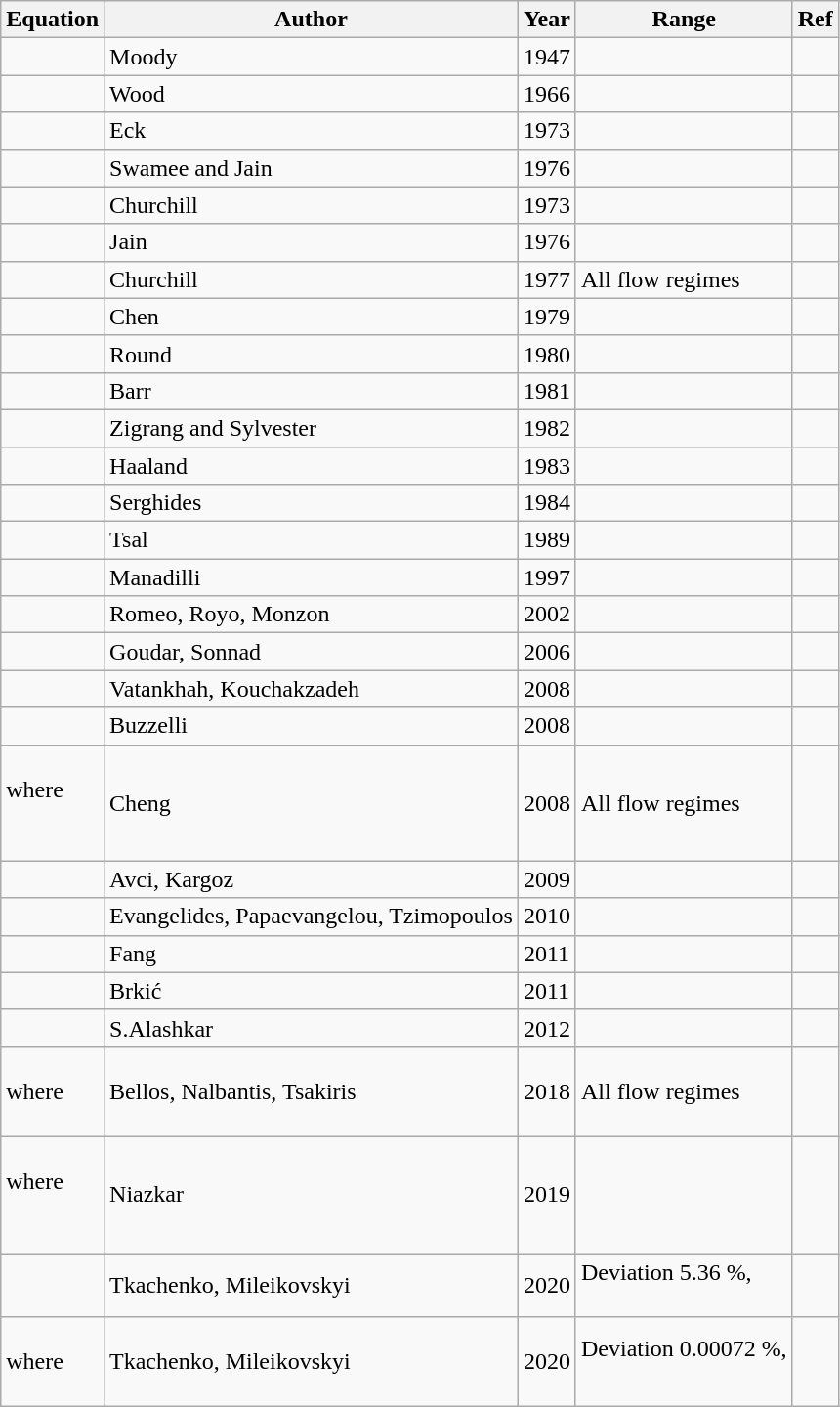<table class="wikitable sortable" border="1">
<tr>
<th scope="col" class="unsortable">Equation</th>
<th scope="col">Author</th>
<th scope="col">Year</th>
<th scope="col" class="unsortable">Range</th>
<th scope="col" class="unsortable">Ref</th>
</tr>
<tr>
<td><br></td>
<td>Moody</td>
<td>1947</td>
<td><br></td>
<td></td>
</tr>
<tr>
<td><br></td>
<td>Wood</td>
<td>1966</td>
<td><br></td>
<td></td>
</tr>
<tr>
<td><br></td>
<td>Eck</td>
<td>1973</td>
<td></td>
<td></td>
</tr>
<tr>
<td><br></td>
<td>Swamee and Jain</td>
<td>1976</td>
<td><br></td>
<td></td>
</tr>
<tr>
<td><br></td>
<td>Churchill</td>
<td>1973</td>
<td></td>
<td></td>
</tr>
<tr>
<td><br></td>
<td>Jain</td>
<td>1976</td>
<td></td>
<td></td>
</tr>
<tr>
<td><br></td>
<td>Churchill</td>
<td>1977</td>
<td>All flow regimes</td>
<td></td>
</tr>
<tr>
<td><br></td>
<td>Chen</td>
<td>1979</td>
<td></td>
<td></td>
</tr>
<tr>
<td><br></td>
<td>Round</td>
<td>1980</td>
<td></td>
<td></td>
</tr>
<tr>
<td><br></td>
<td>Barr</td>
<td>1981</td>
<td></td>
<td></td>
</tr>
<tr>
<td><br></td>
<td>Zigrang and Sylvester</td>
<td>1982</td>
<td></td>
<td></td>
</tr>
<tr>
<td><br></td>
<td>Haaland</td>
<td>1983</td>
<td></td>
<td></td>
</tr>
<tr>
<td><br></td>
<td>Serghides</td>
<td>1984</td>
<td></td>
<td></td>
</tr>
<tr>
<td><br></td>
<td>Tsal</td>
<td>1989</td>
<td></td>
<td></td>
</tr>
<tr>
<td><br></td>
<td>Manadilli</td>
<td>1997</td>
<td><br></td>
<td></td>
</tr>
<tr>
<td><br></td>
<td>Romeo, Royo, Monzon</td>
<td>2002</td>
<td></td>
<td></td>
</tr>
<tr>
<td><br></td>
<td>Goudar, Sonnad</td>
<td>2006</td>
<td></td>
<td></td>
</tr>
<tr>
<td><br></td>
<td>Vatankhah, Kouchakzadeh</td>
<td>2008</td>
<td></td>
<td></td>
</tr>
<tr>
<td><br></td>
<td>Buzzelli</td>
<td>2008</td>
<td></td>
<td></td>
</tr>
<tr>
<td><br>where<br><br>
<br></td>
<td>Cheng</td>
<td>2008</td>
<td>All flow regimes</td>
<td></td>
</tr>
<tr>
<td><br></td>
<td>Avci, Kargoz</td>
<td>2009</td>
<td></td>
<td></td>
</tr>
<tr>
<td><br></td>
<td>Evangelides, Papaevangelou, Tzimopoulos</td>
<td>2010</td>
<td></td>
<td></td>
</tr>
<tr>
<td><br></td>
<td>Fang</td>
<td>2011</td>
<td></td>
<td></td>
</tr>
<tr>
<td><br></td>
<td>Brkić</td>
<td>2011</td>
<td></td>
<td></td>
</tr>
<tr>
<td><br></td>
<td>S.Alashkar</td>
<td>2012</td>
<td></td>
<td></td>
</tr>
<tr>
<td><br>where<br><br></td>
<td>Bellos, Nalbantis, Tsakiris</td>
<td>2018</td>
<td>All flow regimes</td>
<td></td>
</tr>
<tr>
<td><br>where<br><br><br></td>
<td>Niazkar</td>
<td>2019</td>
<td></td>
<td></td>
</tr>
<tr>
<td></td>
<td>Tkachenko, Mileikovskyi</td>
<td>2020</td>
<td>Deviation 5.36 %,<br><br></td>
<td></td>
</tr>
<tr>
<td><br>where<br><br></td>
<td>Tkachenko, Mileikovskyi</td>
<td>2020</td>
<td>Deviation 0.00072 %,<br><br></td>
<td></td>
</tr>
</table>
